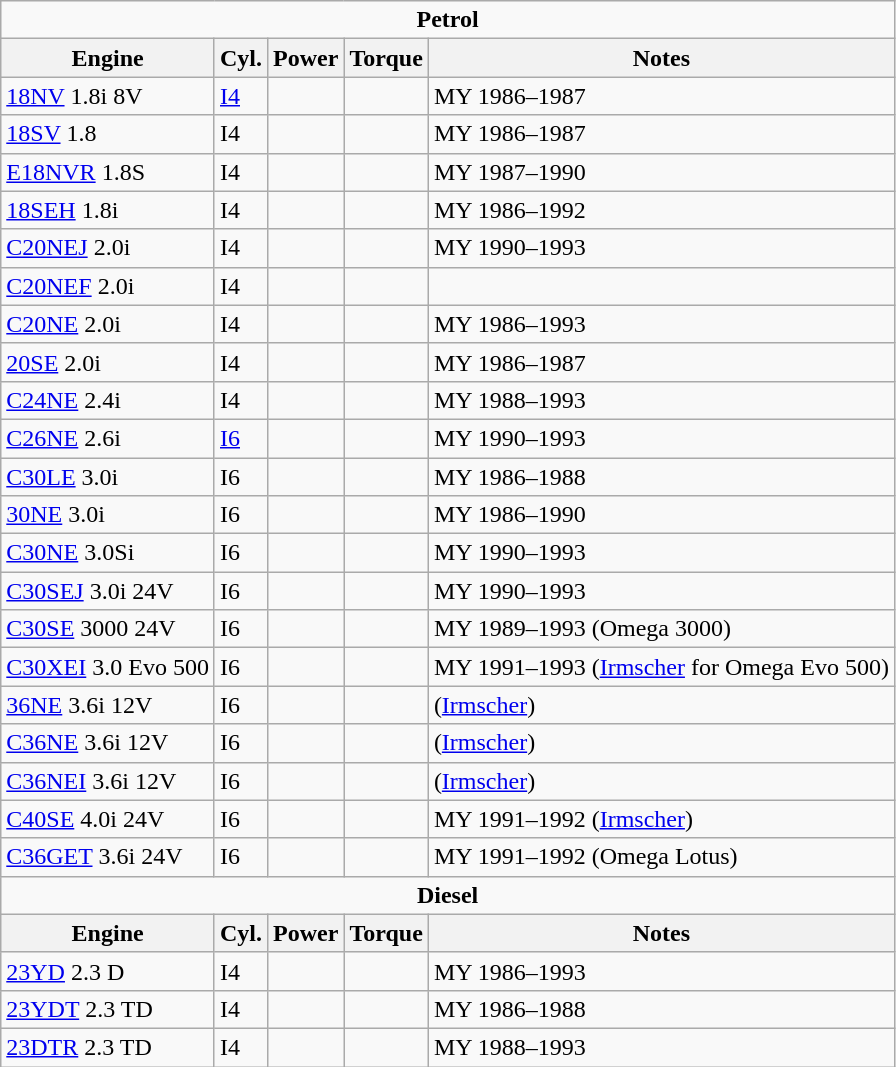<table class="wikitable" style="text-align: left">
<tr>
<td colspan=5 style="text-align: center"><strong>Petrol</strong></td>
</tr>
<tr>
<th>Engine</th>
<th>Cyl.</th>
<th>Power</th>
<th>Torque</th>
<th>Notes</th>
</tr>
<tr>
<td><a href='#'>18NV</a> 1.8i 8V</td>
<td><a href='#'>I4</a></td>
<td></td>
<td></td>
<td>MY 1986–1987</td>
</tr>
<tr>
<td><a href='#'>18SV</a> 1.8</td>
<td>I4</td>
<td></td>
<td></td>
<td>MY 1986–1987</td>
</tr>
<tr>
<td><a href='#'>E18NVR</a> 1.8S</td>
<td>I4</td>
<td></td>
<td></td>
<td>MY 1987–1990</td>
</tr>
<tr>
<td><a href='#'>18SEH</a> 1.8i</td>
<td>I4</td>
<td></td>
<td></td>
<td>MY 1986–1992</td>
</tr>
<tr>
<td><a href='#'>C20NEJ</a> 2.0i</td>
<td>I4</td>
<td></td>
<td></td>
<td>MY 1990–1993</td>
</tr>
<tr>
<td><a href='#'>C20NEF</a> 2.0i</td>
<td>I4</td>
<td></td>
<td></td>
<td></td>
</tr>
<tr>
<td><a href='#'>C20NE</a> 2.0i</td>
<td>I4</td>
<td></td>
<td></td>
<td>MY 1986–1993</td>
</tr>
<tr>
<td><a href='#'>20SE</a> 2.0i</td>
<td>I4</td>
<td></td>
<td></td>
<td>MY 1986–1987</td>
</tr>
<tr>
<td><a href='#'>C24NE</a> 2.4i</td>
<td>I4</td>
<td></td>
<td></td>
<td>MY 1988–1993</td>
</tr>
<tr>
<td><a href='#'>C26NE</a> 2.6i</td>
<td><a href='#'>I6</a></td>
<td></td>
<td></td>
<td>MY 1990–1993</td>
</tr>
<tr>
<td><a href='#'>C30LE</a> 3.0i</td>
<td>I6</td>
<td></td>
<td></td>
<td>MY 1986–1988</td>
</tr>
<tr>
<td><a href='#'>30NE</a> 3.0i</td>
<td>I6</td>
<td></td>
<td></td>
<td>MY 1986–1990</td>
</tr>
<tr>
<td><a href='#'>C30NE</a> 3.0Si</td>
<td>I6</td>
<td></td>
<td></td>
<td>MY 1990–1993</td>
</tr>
<tr>
<td><a href='#'>C30SEJ</a> 3.0i 24V</td>
<td>I6</td>
<td></td>
<td></td>
<td>MY 1990–1993</td>
</tr>
<tr>
<td><a href='#'>C30SE</a> 3000 24V</td>
<td>I6</td>
<td></td>
<td></td>
<td>MY 1989–1993 (Omega 3000)</td>
</tr>
<tr>
<td><a href='#'>C30XEI</a> 3.0 Evo 500</td>
<td>I6</td>
<td></td>
<td></td>
<td>MY 1991–1993 (<a href='#'>Irmscher</a> for Omega Evo 500)</td>
</tr>
<tr>
<td><a href='#'>36NE</a> 3.6i 12V</td>
<td>I6</td>
<td></td>
<td></td>
<td>(<a href='#'>Irmscher</a>)</td>
</tr>
<tr>
<td><a href='#'>C36NE</a> 3.6i 12V</td>
<td>I6</td>
<td></td>
<td></td>
<td>(<a href='#'>Irmscher</a>)</td>
</tr>
<tr>
<td><a href='#'>C36NEI</a> 3.6i 12V</td>
<td>I6</td>
<td></td>
<td></td>
<td>(<a href='#'>Irmscher</a>)</td>
</tr>
<tr>
<td><a href='#'>C40SE</a> 4.0i 24V</td>
<td>I6</td>
<td></td>
<td></td>
<td>MY 1991–1992 (<a href='#'>Irmscher</a>)</td>
</tr>
<tr>
<td><a href='#'>C36GET</a> 3.6i 24V</td>
<td>I6</td>
<td></td>
<td></td>
<td>MY 1991–1992 (Omega Lotus)</td>
</tr>
<tr>
<td colspan=5 style="text-align: center"><strong>Diesel</strong></td>
</tr>
<tr>
<th>Engine</th>
<th>Cyl.</th>
<th>Power</th>
<th>Torque</th>
<th>Notes</th>
</tr>
<tr>
<td><a href='#'>23YD</a> 2.3 D</td>
<td>I4</td>
<td></td>
<td></td>
<td>MY 1986–1993</td>
</tr>
<tr>
<td><a href='#'>23YDT</a> 2.3 TD</td>
<td>I4</td>
<td></td>
<td></td>
<td>MY 1986–1988</td>
</tr>
<tr>
<td><a href='#'>23DTR</a> 2.3 TD</td>
<td>I4</td>
<td></td>
<td></td>
<td>MY 1988–1993</td>
</tr>
</table>
